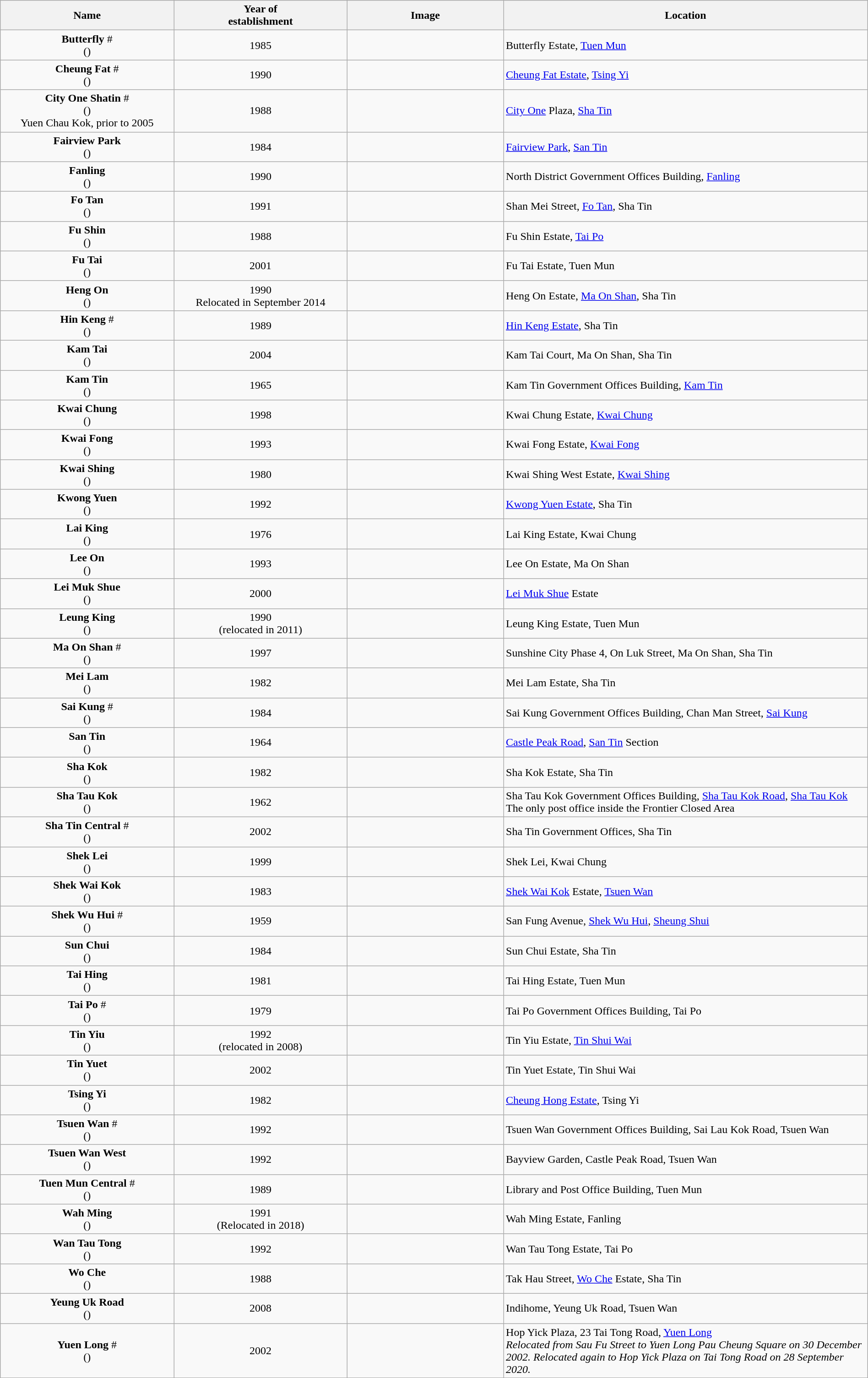<table class="wikitable" width="100%">
<tr>
<th width="20%">Name</th>
<th width="20%">Year of<br>establishment</th>
<th width="18%">Image</th>
<th width="42%">Location</th>
</tr>
<tr>
<td align="center"><strong>Butterfly</strong> #<br>()</td>
<td align="center">1985</td>
<td align="center"></td>
<td>Butterfly Estate, <a href='#'>Tuen Mun</a></td>
</tr>
<tr>
<td align="center"><strong>Cheung Fat</strong> #<br>()</td>
<td align="center">1990</td>
<td align="center"></td>
<td><a href='#'>Cheung Fat Estate</a>, <a href='#'>Tsing Yi</a></td>
</tr>
<tr>
<td align="center"><strong>City One Shatin</strong> #<br>()<br>Yuen Chau Kok, prior to 2005<br></td>
<td align="center">1988</td>
<td align="center"></td>
<td><a href='#'>City One</a> Plaza, <a href='#'>Sha Tin</a></td>
</tr>
<tr>
<td align="center"><strong>Fairview Park</strong><br>()</td>
<td align="center">1984</td>
<td align="center"></td>
<td><a href='#'>Fairview Park</a>, <a href='#'>San Tin</a></td>
</tr>
<tr>
<td align="center"><strong>Fanling</strong><br>()</td>
<td align="center">1990</td>
<td align="center"></td>
<td>North District Government Offices Building, <a href='#'>Fanling</a></td>
</tr>
<tr>
<td align="center"><strong>Fo Tan</strong><br>()</td>
<td align="center">1991</td>
<td align="center"></td>
<td>Shan Mei Street, <a href='#'>Fo Tan</a>, Sha Tin</td>
</tr>
<tr>
<td align="center"><strong>Fu Shin</strong><br>()</td>
<td align="center">1988</td>
<td align="center"></td>
<td>Fu Shin Estate, <a href='#'>Tai Po</a></td>
</tr>
<tr>
<td align="center"><strong>Fu Tai</strong><br>()</td>
<td align="center">2001</td>
<td align="center"></td>
<td>Fu Tai Estate, Tuen Mun</td>
</tr>
<tr>
<td align="center"><strong>Heng On</strong><br>()</td>
<td align="center">1990<br>Relocated in September 2014</td>
<td align="center"></td>
<td>Heng On Estate, <a href='#'>Ma On Shan</a>, Sha Tin</td>
</tr>
<tr>
<td align="center"><strong>Hin Keng</strong> #<br>()</td>
<td align="center">1989</td>
<td align="center"></td>
<td><a href='#'>Hin Keng Estate</a>, Sha Tin</td>
</tr>
<tr>
<td align="center"><strong>Kam Tai</strong><br>()</td>
<td align="center">2004</td>
<td align="center"></td>
<td>Kam Tai Court, Ma On Shan, Sha Tin</td>
</tr>
<tr>
<td align="center"><strong>Kam Tin</strong><br>()</td>
<td align="center">1965</td>
<td align="center"></td>
<td>Kam Tin Government Offices Building, <a href='#'>Kam Tin</a></td>
</tr>
<tr>
<td align="center"><strong>Kwai Chung</strong><br>()</td>
<td align="center">1998</td>
<td align="center"></td>
<td>Kwai Chung Estate, <a href='#'>Kwai Chung</a></td>
</tr>
<tr>
<td align="center"><strong>Kwai Fong</strong><br>()</td>
<td align="center">1993</td>
<td align="center"></td>
<td>Kwai Fong Estate, <a href='#'>Kwai Fong</a></td>
</tr>
<tr>
<td align="center"><strong>Kwai Shing</strong><br>()</td>
<td align="center">1980</td>
<td align="center"></td>
<td>Kwai Shing West Estate, <a href='#'>Kwai Shing</a></td>
</tr>
<tr>
<td align="center"><strong>Kwong Yuen</strong><br>()</td>
<td align="center">1992</td>
<td align="center"></td>
<td><a href='#'>Kwong Yuen Estate</a>, Sha Tin</td>
</tr>
<tr>
<td align="center"><strong>Lai King</strong><br>()</td>
<td align="center">1976</td>
<td align="center"></td>
<td>Lai King Estate, Kwai Chung</td>
</tr>
<tr>
<td align="center"><strong>Lee On</strong><br>()</td>
<td align="center">1993</td>
<td align="center"></td>
<td>Lee On Estate, Ma On Shan</td>
</tr>
<tr>
<td align="center"><strong>Lei Muk Shue</strong><br>()</td>
<td align="center">2000</td>
<td align="center"></td>
<td><a href='#'>Lei Muk Shue</a> Estate</td>
</tr>
<tr>
<td align="center"><strong>Leung King</strong><br>()</td>
<td align="center">1990<br>(relocated in 2011)</td>
<td align="center"></td>
<td>Leung King Estate, Tuen Mun</td>
</tr>
<tr>
<td align="center"><strong>Ma On Shan</strong> #<br>()</td>
<td align="center">1997</td>
<td align="center"></td>
<td>Sunshine City Phase 4, On Luk Street, Ma On Shan, Sha Tin</td>
</tr>
<tr>
<td align="center"><strong>Mei Lam</strong><br>()</td>
<td align="center">1982</td>
<td align="center"></td>
<td>Mei Lam Estate, Sha Tin</td>
</tr>
<tr>
<td align="center"><strong>Sai Kung</strong> #<br>()</td>
<td align="center">1984</td>
<td align="center"></td>
<td>Sai Kung Government Offices Building, Chan Man Street, <a href='#'>Sai Kung</a></td>
</tr>
<tr>
<td align="center"><strong>San Tin</strong><br>()</td>
<td align="center">1964</td>
<td align="center"></td>
<td><a href='#'>Castle Peak Road</a>, <a href='#'>San Tin</a> Section</td>
</tr>
<tr>
<td align="center"><strong>Sha Kok</strong><br>()</td>
<td align="center">1982</td>
<td align="center"></td>
<td>Sha Kok Estate, Sha Tin</td>
</tr>
<tr>
<td align="center"><strong>Sha Tau Kok</strong><br>()</td>
<td align="center">1962</td>
<td align="center"></td>
<td>Sha Tau Kok Government Offices Building, <a href='#'>Sha Tau Kok Road</a>, <a href='#'>Sha Tau Kok</a><br>The only post office inside the Frontier Closed Area</td>
</tr>
<tr>
<td align="center"><strong>Sha Tin Central</strong> #<br>()</td>
<td align="center">2002</td>
<td align="center"></td>
<td>Sha Tin Government Offices, Sha Tin</td>
</tr>
<tr>
<td align="center"><strong>Shek Lei</strong><br>()</td>
<td align="center">1999</td>
<td align="center"></td>
<td>Shek Lei, Kwai Chung</td>
</tr>
<tr>
<td align="center"><strong>Shek Wai Kok</strong><br>()</td>
<td align="center">1983</td>
<td align="center"></td>
<td><a href='#'>Shek Wai Kok</a> Estate, <a href='#'>Tsuen Wan</a></td>
</tr>
<tr>
<td align="center"><strong>Shek Wu Hui</strong> #<br>()</td>
<td align="center">1959</td>
<td align="center"></td>
<td>San Fung Avenue, <a href='#'>Shek Wu Hui</a>, <a href='#'>Sheung Shui</a></td>
</tr>
<tr>
<td align="center"><strong>Sun Chui</strong><br>()</td>
<td align="center">1984</td>
<td align="center"></td>
<td>Sun Chui Estate, Sha Tin</td>
</tr>
<tr>
<td align="center"><strong>Tai Hing</strong><br>()</td>
<td align="center">1981</td>
<td align="center"></td>
<td>Tai Hing Estate, Tuen Mun</td>
</tr>
<tr>
<td align="center"><strong>Tai Po</strong> #<br>()</td>
<td align="center">1979</td>
<td align="center"></td>
<td>Tai Po Government Offices Building, Tai Po</td>
</tr>
<tr>
<td align="center"><strong>Tin Yiu</strong><br>()</td>
<td align="center">1992<br>(relocated in 2008)</td>
<td align="center"></td>
<td>Tin Yiu Estate, <a href='#'>Tin Shui Wai</a></td>
</tr>
<tr>
<td align="center"><strong>Tin Yuet</strong><br>()</td>
<td align="center">2002</td>
<td align="center"></td>
<td>Tin Yuet Estate, Tin Shui Wai</td>
</tr>
<tr>
<td align="center"><strong>Tsing Yi</strong><br>()</td>
<td align="center">1982</td>
<td align="center"></td>
<td><a href='#'>Cheung Hong Estate</a>, Tsing Yi</td>
</tr>
<tr>
<td align="center"><strong>Tsuen Wan</strong> #<br>()</td>
<td align="center">1992</td>
<td align="center"></td>
<td>Tsuen Wan Government Offices Building, Sai Lau Kok Road, Tsuen Wan</td>
</tr>
<tr>
<td align="center"><strong>Tsuen Wan West</strong><br>()</td>
<td align="center">1992</td>
<td align="center"></td>
<td>Bayview Garden, Castle Peak Road, Tsuen Wan</td>
</tr>
<tr>
<td align="center"><strong>Tuen Mun Central</strong> #<br>()</td>
<td align="center">1989</td>
<td align="center"></td>
<td>Library and Post Office Building, Tuen Mun</td>
</tr>
<tr>
<td align="center"><strong>Wah Ming</strong><br>()</td>
<td align="center">1991<br>(Relocated in 2018)</td>
<td align="center"></td>
<td>Wah Ming Estate, Fanling</td>
</tr>
<tr>
<td align="center"><strong>Wan Tau Tong</strong><br>()</td>
<td align="center">1992</td>
<td align="center"></td>
<td>Wan Tau Tong Estate, Tai Po</td>
</tr>
<tr>
<td align="center"><strong>Wo Che</strong><br>()</td>
<td align="center">1988</td>
<td align="center"></td>
<td>Tak Hau Street, <a href='#'>Wo Che</a> Estate, Sha Tin</td>
</tr>
<tr>
<td align="center"><strong>Yeung Uk Road</strong><br>()</td>
<td align="center">2008</td>
<td align="center"></td>
<td>Indihome, Yeung Uk Road, Tsuen Wan</td>
</tr>
<tr>
<td align="center"><strong>Yuen Long</strong> #<br>()</td>
<td align="center">2002</td>
<td align="center"></td>
<td>Hop Yick Plaza, 23 Tai Tong Road, <a href='#'>Yuen Long</a><br> <em>Relocated from Sau Fu Street to Yuen Long Pau Cheung Square on 30 December 2002. Relocated again to Hop Yick Plaza on Tai Tong Road on 28 September 2020.</em></td>
</tr>
</table>
